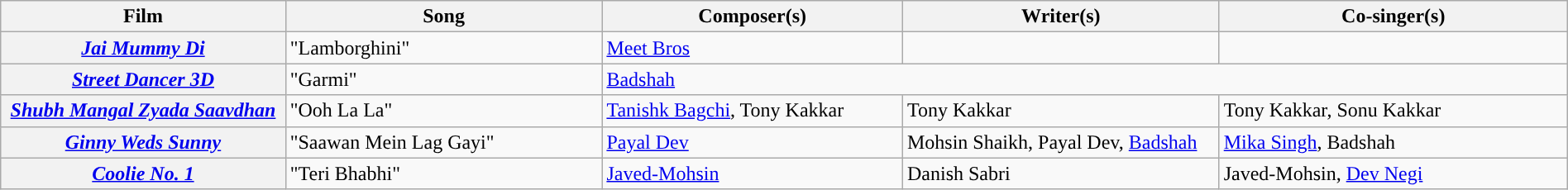<table class="wikitable plainrowheaders" width="100%">
<tr>
<th width=18%>Film</th>
<th width=20%>Song</th>
<th width=19%>Composer(s)</th>
<th width=20%>Writer(s)</th>
<th width=22%>Co-singer(s)</th>
</tr>
<tr>
<th scope=row><em><a href='#'>Jai Mummy Di</a></em></th>
<td>"Lamborghini"</td>
<td><a href='#'>Meet Bros</a></td>
<td></td>
<td></td>
</tr>
<tr>
<th scope=row><em><a href='#'>Street Dancer 3D</a></em></th>
<td>"Garmi"</td>
<td colspan="3"><a href='#'>Badshah</a></td>
</tr>
<tr>
<th scope=row><em><a href='#'>Shubh Mangal Zyada Saavdhan</a></em></th>
<td>"Ooh La La"</td>
<td><a href='#'>Tanishk Bagchi</a>, Tony Kakkar</td>
<td>Tony Kakkar</td>
<td>Tony Kakkar, Sonu Kakkar</td>
</tr>
<tr>
<th scope=row><em><a href='#'>Ginny Weds Sunny</a></em></th>
<td>"Saawan Mein Lag Gayi"</td>
<td><a href='#'>Payal Dev</a></td>
<td>Mohsin Shaikh, Payal Dev, <a href='#'>Badshah</a></td>
<td><a href='#'>Mika Singh</a>, Badshah</td>
</tr>
<tr>
<th scope=row><em><a href='#'>Coolie No. 1</a></em></th>
<td>"Teri Bhabhi"</td>
<td><a href='#'>Javed-Mohsin</a></td>
<td>Danish Sabri</td>
<td>Javed-Mohsin, <a href='#'>Dev Negi</a></td>
</tr>
</table>
